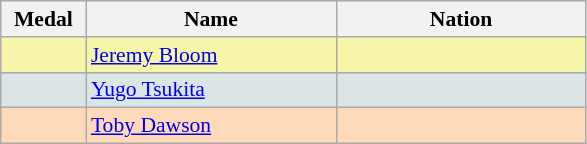<table class=wikitable style="border:1px solid #AAAAAA;font-size:90%">
<tr bgcolor="#E4E4E4">
<th width=50>Medal</th>
<th width=160>Name</th>
<th width=160>Nation</th>
</tr>
<tr bgcolor="#F7F6A8">
<td align="center"></td>
<td><a href='#'>Jeremy Bloom</a></td>
<td></td>
</tr>
<tr bgcolor="#DCE5E5">
<td align="center"></td>
<td><a href='#'>Yugo Tsukita</a></td>
<td></td>
</tr>
<tr bgcolor="#FFDAB9">
<td align="center"></td>
<td><a href='#'>Toby Dawson</a></td>
<td></td>
</tr>
</table>
